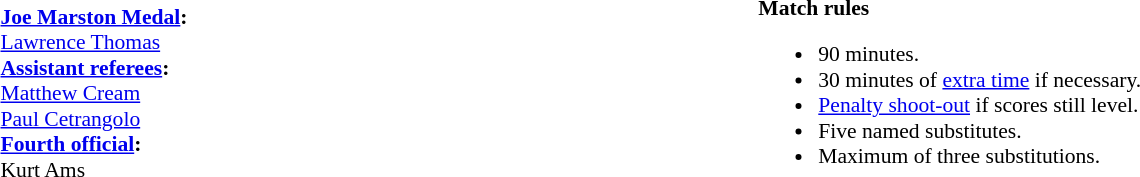<table style="width:100%; font-size:90%">
<tr>
<td><br><strong><a href='#'>Joe Marston Medal</a>:</strong>
<br><a href='#'>Lawrence Thomas</a><br><strong><a href='#'>Assistant referees</a>:</strong>
<br><a href='#'>Matthew Cream</a>
<br><a href='#'>Paul Cetrangolo</a>
<br><strong><a href='#'>Fourth official</a>:</strong>
<br>Kurt Ams</td>
<td style="width:60%; vertical-align:top"><br><strong>Match rules</strong><ul><li>90 minutes.</li><li>30 minutes of <a href='#'>extra time</a> if necessary.</li><li><a href='#'>Penalty shoot-out</a> if scores still level.</li><li>Five named substitutes.</li><li>Maximum of three substitutions.</li></ul></td>
</tr>
</table>
